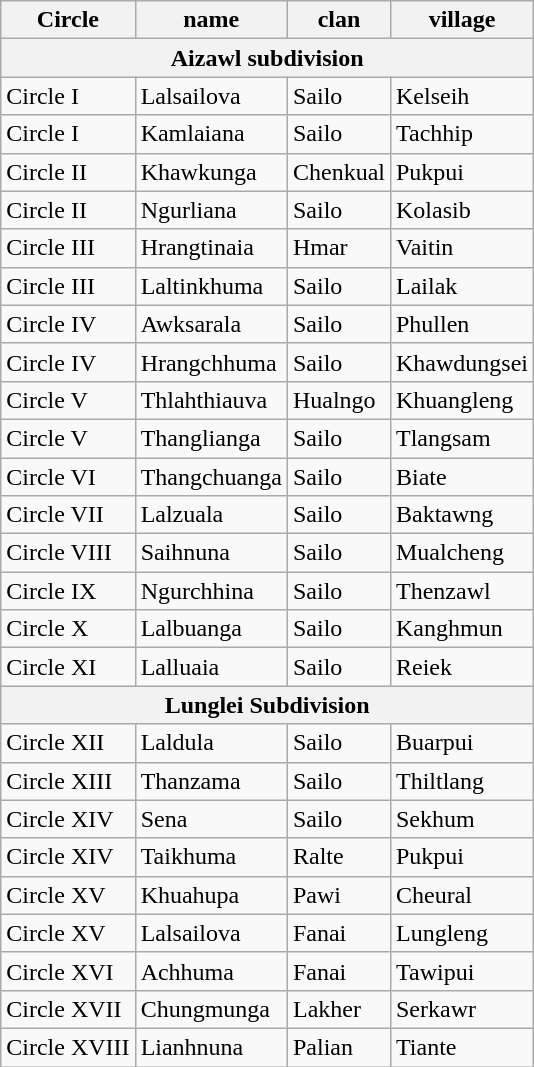<table class="wikitable sortable">
<tr>
<th>Circle</th>
<th>name</th>
<th>clan</th>
<th>village</th>
</tr>
<tr>
<th colspan=4>Aizawl subdivision</th>
</tr>
<tr>
<td>Circle I</td>
<td>Lalsailova</td>
<td>Sailo</td>
<td>Kelseih</td>
</tr>
<tr>
<td>Circle I</td>
<td>Kamlaiana</td>
<td>Sailo</td>
<td>Tachhip</td>
</tr>
<tr>
<td>Circle II</td>
<td>Khawkunga</td>
<td>Chenkual</td>
<td>Pukpui</td>
</tr>
<tr>
<td>Circle II</td>
<td>Ngurliana</td>
<td>Sailo</td>
<td>Kolasib</td>
</tr>
<tr>
<td>Circle III</td>
<td>Hrangtinaia</td>
<td>Hmar</td>
<td>Vaitin</td>
</tr>
<tr>
<td>Circle III</td>
<td>Laltinkhuma</td>
<td>Sailo</td>
<td>Lailak</td>
</tr>
<tr>
<td>Circle IV</td>
<td>Awksarala</td>
<td>Sailo</td>
<td>Phullen</td>
</tr>
<tr>
<td>Circle IV</td>
<td>Hrangchhuma</td>
<td>Sailo</td>
<td>Khawdungsei</td>
</tr>
<tr>
<td>Circle V</td>
<td>Thlahthiauva</td>
<td>Hualngo</td>
<td>Khuangleng</td>
</tr>
<tr>
<td>Circle V</td>
<td>Thanglianga</td>
<td>Sailo</td>
<td>Tlangsam</td>
</tr>
<tr>
<td>Circle VI</td>
<td>Thangchuanga</td>
<td>Sailo</td>
<td>Biate</td>
</tr>
<tr>
<td>Circle VII</td>
<td>Lalzuala</td>
<td>Sailo</td>
<td>Baktawng</td>
</tr>
<tr>
<td>Circle VIII</td>
<td>Saihnuna</td>
<td>Sailo</td>
<td>Mualcheng</td>
</tr>
<tr>
<td>Circle IX</td>
<td>Ngurchhina</td>
<td>Sailo</td>
<td>Thenzawl</td>
</tr>
<tr>
<td>Circle X</td>
<td>Lalbuanga</td>
<td>Sailo</td>
<td>Kanghmun</td>
</tr>
<tr>
<td>Circle XI</td>
<td>Lalluaia</td>
<td>Sailo</td>
<td>Reiek</td>
</tr>
<tr>
<th colspan=4>Lunglei Subdivision</th>
</tr>
<tr>
<td>Circle XII</td>
<td>Laldula</td>
<td>Sailo</td>
<td>Buarpui</td>
</tr>
<tr>
<td>Circle XIII</td>
<td>Thanzama</td>
<td>Sailo</td>
<td>Thiltlang</td>
</tr>
<tr>
<td>Circle XIV</td>
<td>Sena</td>
<td>Sailo</td>
<td>Sekhum</td>
</tr>
<tr>
<td>Circle XIV</td>
<td>Taikhuma</td>
<td>Ralte</td>
<td>Pukpui</td>
</tr>
<tr>
<td>Circle XV</td>
<td>Khuahupa</td>
<td>Pawi</td>
<td>Cheural</td>
</tr>
<tr>
<td>Circle XV</td>
<td>Lalsailova</td>
<td>Fanai</td>
<td>Lungleng</td>
</tr>
<tr>
<td>Circle XVI</td>
<td>Achhuma</td>
<td>Fanai</td>
<td>Tawipui</td>
</tr>
<tr>
<td>Circle XVII</td>
<td>Chungmunga</td>
<td>Lakher</td>
<td>Serkawr</td>
</tr>
<tr>
<td>Circle XVIII</td>
<td>Lianhnuna</td>
<td>Palian</td>
<td>Tiante</td>
</tr>
</table>
